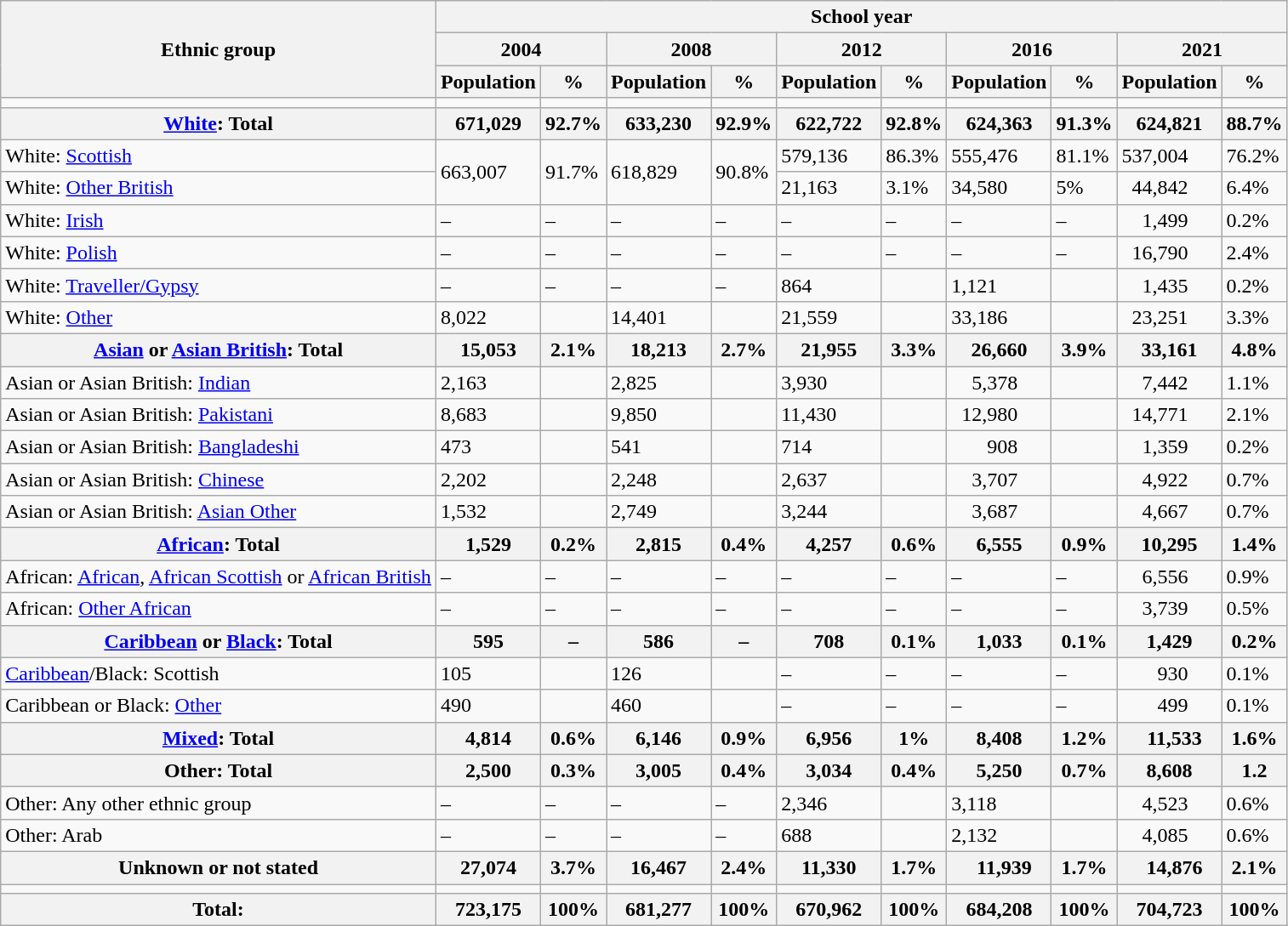<table class="wikitable">
<tr>
<th rowspan="3">Ethnic group</th>
<th colspan="10">School year</th>
</tr>
<tr>
<th colspan="2">2004</th>
<th colspan="2">2008</th>
<th colspan="2">2012</th>
<th colspan="2">2016</th>
<th colspan="2">2021</th>
</tr>
<tr>
<th>Population</th>
<th>%</th>
<th>Population</th>
<th>%</th>
<th>Population</th>
<th>%</th>
<th>Population</th>
<th>%</th>
<th>Population</th>
<th>%</th>
</tr>
<tr>
<td></td>
<td></td>
<td></td>
<td></td>
<td></td>
<td></td>
<td></td>
<td></td>
<td></td>
<td></td>
<td></td>
</tr>
<tr>
<th><a href='#'>White</a>: Total</th>
<th>671,029</th>
<th>92.7%</th>
<th>633,230</th>
<th>92.9%</th>
<th>622,722</th>
<th>92.8%</th>
<th>624,363</th>
<th>91.3%</th>
<th>624,821</th>
<th>88.7%</th>
</tr>
<tr>
<td>White: <a href='#'>Scottish</a></td>
<td rowspan="2">663,007</td>
<td rowspan="2">91.7%</td>
<td rowspan="2">618,829</td>
<td rowspan="2">90.8%</td>
<td>579,136</td>
<td>86.3%</td>
<td>555,476</td>
<td>81.1%</td>
<td>537,004</td>
<td>76.2%</td>
</tr>
<tr>
<td>White: <a href='#'>Other British</a></td>
<td>21,163</td>
<td>3.1%</td>
<td>34,580</td>
<td>5%</td>
<td>  44,842</td>
<td>6.4%</td>
</tr>
<tr>
<td>White: <a href='#'>Irish</a></td>
<td>–</td>
<td>–</td>
<td>–</td>
<td>–</td>
<td>–</td>
<td>–</td>
<td>–</td>
<td>–</td>
<td>    1,499</td>
<td>0.2%</td>
</tr>
<tr>
<td>White: <a href='#'>Polish</a></td>
<td>–</td>
<td>–</td>
<td>–</td>
<td>–</td>
<td>–</td>
<td>–</td>
<td>–</td>
<td>–</td>
<td>  16,790</td>
<td>2.4%</td>
</tr>
<tr>
<td>White: <a href='#'>Traveller/Gypsy</a></td>
<td>–</td>
<td>–</td>
<td>–</td>
<td>–</td>
<td>864</td>
<td></td>
<td>1,121</td>
<td></td>
<td>    1,435</td>
<td>0.2%</td>
</tr>
<tr>
<td>White: <a href='#'>Other</a></td>
<td>8,022</td>
<td></td>
<td>14,401</td>
<td></td>
<td>21,559</td>
<td></td>
<td>33,186</td>
<td></td>
<td>  23,251</td>
<td>3.3%</td>
</tr>
<tr>
<th><a href='#'>Asian</a> or <a href='#'>Asian British</a>: Total</th>
<th>15,053</th>
<th>2.1%</th>
<th>18,213</th>
<th>2.7%</th>
<th>21,955</th>
<th>3.3%</th>
<th>26,660</th>
<th>3.9%</th>
<th>33,161</th>
<th>4.8%</th>
</tr>
<tr>
<td>Asian or Asian British: <a href='#'>Indian</a></td>
<td>2,163</td>
<td></td>
<td>2,825</td>
<td></td>
<td>3,930</td>
<td></td>
<td>    5,378</td>
<td></td>
<td>    7,442</td>
<td>1.1%</td>
</tr>
<tr>
<td>Asian or Asian British: <a href='#'>Pakistani</a></td>
<td>8,683</td>
<td></td>
<td>9,850</td>
<td></td>
<td>11,430</td>
<td></td>
<td>  12,980</td>
<td></td>
<td>  14,771</td>
<td>2.1%</td>
</tr>
<tr>
<td>Asian or Asian British: <a href='#'>Bangladeshi</a></td>
<td>473</td>
<td></td>
<td>541</td>
<td></td>
<td>714</td>
<td></td>
<td>       908</td>
<td></td>
<td>    1,359</td>
<td>0.2%</td>
</tr>
<tr>
<td>Asian or Asian British: <a href='#'>Chinese</a></td>
<td>2,202</td>
<td></td>
<td>2,248</td>
<td></td>
<td>2,637</td>
<td></td>
<td>    3,707</td>
<td></td>
<td>    4,922</td>
<td>0.7%</td>
</tr>
<tr>
<td>Asian or Asian British: <a href='#'>Asian Other</a></td>
<td>1,532</td>
<td></td>
<td>2,749</td>
<td></td>
<td>3,244</td>
<td></td>
<td>    3,687</td>
<td></td>
<td>    4,667</td>
<td>0.7%</td>
</tr>
<tr>
<th><a href='#'>African</a>: Total</th>
<th>1,529</th>
<th>0.2%</th>
<th>2,815</th>
<th>0.4%</th>
<th>4,257</th>
<th>0.6%</th>
<th>6,555</th>
<th>0.9%</th>
<th>10,295</th>
<th>1.4%</th>
</tr>
<tr>
<td>African: <a href='#'>African</a>, <a href='#'>African Scottish</a> or <a href='#'>African British</a></td>
<td>–</td>
<td>–</td>
<td>–</td>
<td>–</td>
<td>–</td>
<td>–</td>
<td>–</td>
<td>–</td>
<td>    6,556</td>
<td>0.9%</td>
</tr>
<tr>
<td>African: <a href='#'>Other African</a></td>
<td>–</td>
<td>–</td>
<td>–</td>
<td>–</td>
<td>–</td>
<td>–</td>
<td>–</td>
<td>–</td>
<td>    3,739</td>
<td>0.5%</td>
</tr>
<tr>
<th><a href='#'>Caribbean</a> or <a href='#'>Black</a>: Total</th>
<th>595</th>
<th>–</th>
<th>586</th>
<th>–</th>
<th>708</th>
<th>0.1%</th>
<th>1,033</th>
<th>0.1%</th>
<th>1,429</th>
<th>0.2%</th>
</tr>
<tr>
<td><a href='#'>Caribbean</a>/Black: Scottish</td>
<td>105</td>
<td></td>
<td>126</td>
<td></td>
<td>–</td>
<td>–</td>
<td>–</td>
<td>–</td>
<td>       930</td>
<td>0.1%</td>
</tr>
<tr>
<td>Caribbean or Black: <a href='#'>Other</a></td>
<td>490</td>
<td></td>
<td>460</td>
<td></td>
<td>–</td>
<td>–</td>
<td>–</td>
<td>–</td>
<td>       499</td>
<td>0.1%</td>
</tr>
<tr>
<th><a href='#'>Mixed</a>: Total</th>
<th>4,814</th>
<th>0.6%</th>
<th>6,146</th>
<th>0.9%</th>
<th>6,956</th>
<th>1%</th>
<th>8,408</th>
<th>1.2%</th>
<th>  11,533</th>
<th>1.6%</th>
</tr>
<tr>
<th>Other: Total</th>
<th>2,500</th>
<th>0.3%</th>
<th>3,005</th>
<th>0.4%</th>
<th>3,034</th>
<th>0.4%</th>
<th>5,250</th>
<th>0.7%</th>
<th>8,608</th>
<th>1.2</th>
</tr>
<tr>
<td>Other: Any other ethnic group</td>
<td>–</td>
<td>–</td>
<td>–</td>
<td>–</td>
<td>2,346</td>
<td></td>
<td>3,118</td>
<td></td>
<td>    4,523</td>
<td>0.6%</td>
</tr>
<tr>
<td>Other: Arab</td>
<td>–</td>
<td>–</td>
<td>–</td>
<td>–</td>
<td>688</td>
<td></td>
<td>2,132</td>
<td></td>
<td>    4,085</td>
<td>0.6%</td>
</tr>
<tr>
<th>Unknown or not stated</th>
<th>27,074</th>
<th>3.7%</th>
<th>16,467</th>
<th>2.4%</th>
<th>11,330</th>
<th>1.7%</th>
<th>  11,939</th>
<th>1.7%</th>
<th>  14,876</th>
<th>2.1%</th>
</tr>
<tr>
<td></td>
<td></td>
<td></td>
<td></td>
<td></td>
<td></td>
<td></td>
<td></td>
<td></td>
<td></td>
<td></td>
</tr>
<tr>
<th>Total:</th>
<th>723,175</th>
<th>100%</th>
<th>681,277</th>
<th>100%</th>
<th>670,962</th>
<th>100%</th>
<th>684,208</th>
<th>100%</th>
<th>704,723</th>
<th>100%</th>
</tr>
</table>
